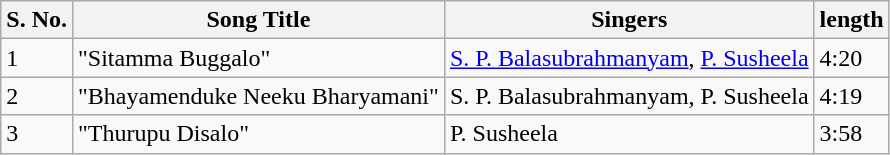<table class="wikitable">
<tr>
<th>S. No.</th>
<th>Song Title</th>
<th>Singers</th>
<th>length</th>
</tr>
<tr>
<td>1</td>
<td>"Sitamma Buggalo"</td>
<td><a href='#'>S. P. Balasubrahmanyam</a>, <a href='#'>P. Susheela</a></td>
<td>4:20</td>
</tr>
<tr>
<td>2</td>
<td>"Bhayamenduke Neeku Bharyamani"</td>
<td>S. P. Balasubrahmanyam, P. Susheela</td>
<td>4:19</td>
</tr>
<tr>
<td>3</td>
<td>"Thurupu Disalo"</td>
<td>P. Susheela</td>
<td>3:58</td>
</tr>
</table>
